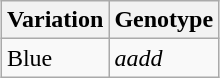<table class="wikitable" style="margin:1em auto;">
<tr>
<th>Variation</th>
<th>Genotype</th>
</tr>
<tr>
<td>Blue</td>
<td><em>aadd</em></td>
</tr>
</table>
